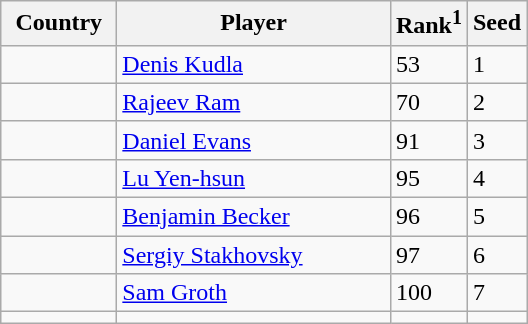<table class="sortable wikitable">
<tr>
<th width="70">Country</th>
<th width="175">Player</th>
<th>Rank<sup>1</sup></th>
<th>Seed</th>
</tr>
<tr>
<td></td>
<td><a href='#'>Denis Kudla</a></td>
<td>53</td>
<td>1</td>
</tr>
<tr>
<td></td>
<td><a href='#'>Rajeev Ram</a></td>
<td>70</td>
<td>2</td>
</tr>
<tr>
<td></td>
<td><a href='#'>Daniel Evans</a></td>
<td>91</td>
<td>3</td>
</tr>
<tr>
<td></td>
<td><a href='#'>Lu Yen-hsun</a></td>
<td>95</td>
<td>4</td>
</tr>
<tr>
<td></td>
<td><a href='#'>Benjamin Becker</a></td>
<td>96</td>
<td>5</td>
</tr>
<tr>
<td></td>
<td><a href='#'>Sergiy Stakhovsky</a></td>
<td>97</td>
<td>6</td>
</tr>
<tr>
<td></td>
<td><a href='#'>Sam Groth</a></td>
<td>100</td>
<td>7</td>
</tr>
<tr>
<td></td>
<td></td>
<td></td>
<td></td>
</tr>
</table>
